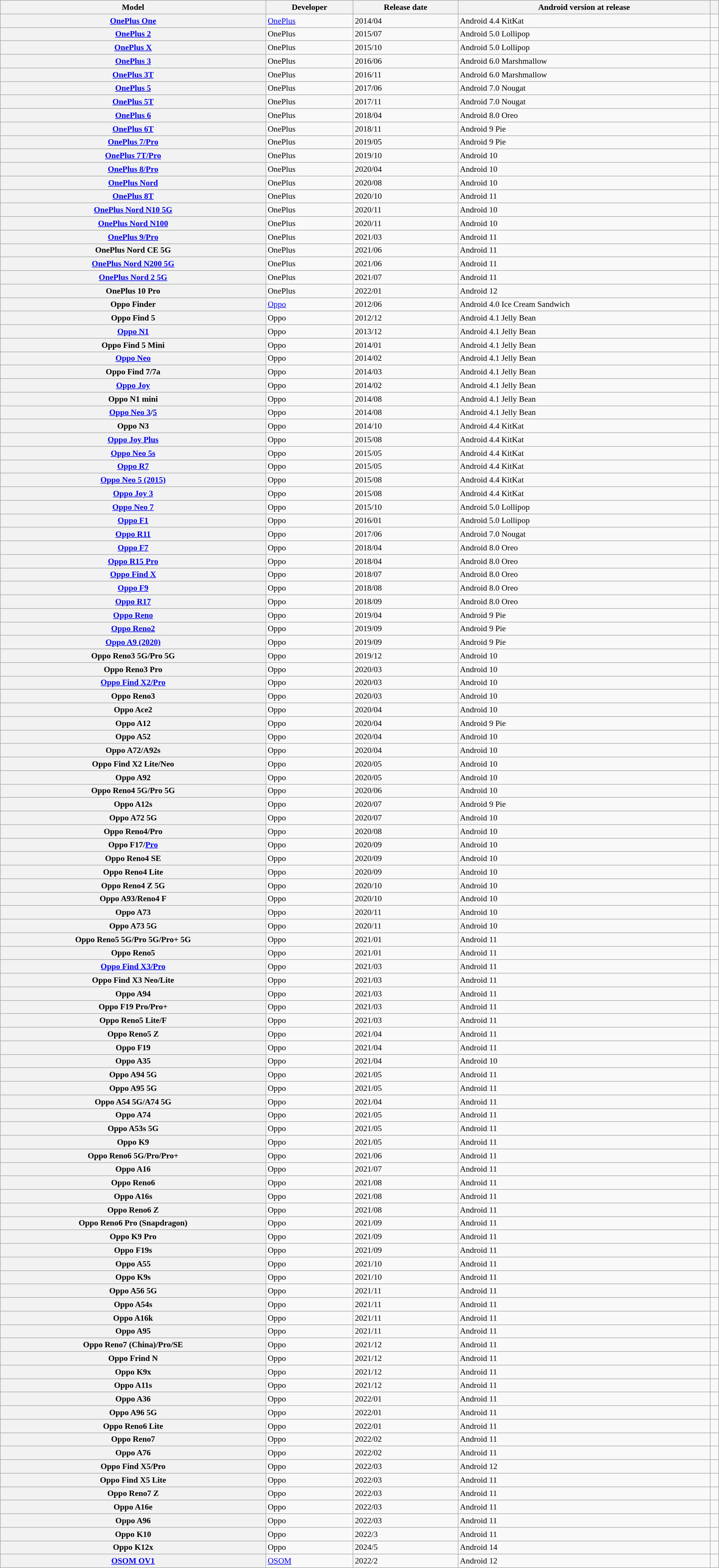<table class="wikitable sortable plainrowheaders" style="width:100%; font-size:90%;">
<tr>
<th scope="col">Model</th>
<th scope="col">Developer</th>
<th scope="col">Release date</th>
<th scope="col">Android version at release</th>
<th scope="col" class="unsortable"></th>
</tr>
<tr>
<th scope="row"><a href='#'>OnePlus One</a></th>
<td><a href='#'>OnePlus</a></td>
<td>2014/04</td>
<td>Android 4.4 KitKat</td>
<td></td>
</tr>
<tr>
<th scope="row"><a href='#'>OnePlus 2</a></th>
<td>OnePlus</td>
<td>2015/07</td>
<td>Android 5.0 Lollipop</td>
<td></td>
</tr>
<tr>
<th scope="row"><a href='#'>OnePlus X</a></th>
<td>OnePlus</td>
<td>2015/10</td>
<td>Android 5.0 Lollipop</td>
<td></td>
</tr>
<tr>
<th scope="row"><a href='#'>OnePlus 3</a></th>
<td>OnePlus</td>
<td>2016/06</td>
<td>Android 6.0 Marshmallow</td>
<td></td>
</tr>
<tr>
<th scope="row"><a href='#'>OnePlus 3T</a></th>
<td>OnePlus</td>
<td>2016/11</td>
<td>Android 6.0 Marshmallow</td>
<td></td>
</tr>
<tr>
<th scope="row"><a href='#'>OnePlus 5</a></th>
<td>OnePlus</td>
<td>2017/06</td>
<td>Android 7.0 Nougat</td>
<td></td>
</tr>
<tr>
<th scope="row"><a href='#'>OnePlus 5T</a></th>
<td>OnePlus</td>
<td>2017/11</td>
<td>Android 7.0 Nougat</td>
<td></td>
</tr>
<tr>
<th scope="row"><a href='#'>OnePlus 6</a></th>
<td>OnePlus</td>
<td>2018/04</td>
<td>Android 8.0 Oreo</td>
<td></td>
</tr>
<tr>
<th scope="row"><a href='#'>OnePlus 6T</a></th>
<td>OnePlus</td>
<td>2018/11</td>
<td>Android 9 Pie</td>
<td></td>
</tr>
<tr>
<th scope="row"><a href='#'>OnePlus 7/Pro</a></th>
<td>OnePlus</td>
<td>2019/05</td>
<td>Android 9 Pie</td>
<td></td>
</tr>
<tr>
<th scope="row"><a href='#'>OnePlus 7T/Pro</a></th>
<td>OnePlus</td>
<td>2019/10</td>
<td>Android 10</td>
<td></td>
</tr>
<tr>
<th scope="row"><a href='#'>OnePlus 8/Pro</a></th>
<td>OnePlus</td>
<td>2020/04</td>
<td>Android 10</td>
<td></td>
</tr>
<tr>
<th scope="row"><a href='#'>OnePlus Nord</a></th>
<td>OnePlus</td>
<td>2020/08</td>
<td>Android 10</td>
<td></td>
</tr>
<tr>
<th scope="row"><a href='#'>OnePlus 8T</a></th>
<td>OnePlus</td>
<td>2020/10</td>
<td>Android 11</td>
<td></td>
</tr>
<tr>
<th scope="row"><a href='#'>OnePlus Nord N10 5G</a></th>
<td>OnePlus</td>
<td>2020/11</td>
<td>Android 10</td>
<td></td>
</tr>
<tr>
<th scope="row"><a href='#'>OnePlus Nord N100</a></th>
<td>OnePlus</td>
<td>2020/11</td>
<td>Android 10</td>
<td></td>
</tr>
<tr>
<th scope="row"><a href='#'>OnePlus 9/Pro</a></th>
<td>OnePlus</td>
<td>2021/03</td>
<td>Android 11</td>
<td></td>
</tr>
<tr>
<th scope="row">OnePlus Nord CE 5G</th>
<td>OnePlus</td>
<td>2021/06</td>
<td>Android 11</td>
<td></td>
</tr>
<tr>
<th scope="row"><a href='#'>OnePlus Nord N200 5G</a></th>
<td>OnePlus</td>
<td>2021/06</td>
<td>Android 11</td>
<td></td>
</tr>
<tr>
<th scope="row"><a href='#'>OnePlus Nord 2 5G</a></th>
<td>OnePlus</td>
<td>2021/07</td>
<td>Android 11</td>
<td></td>
</tr>
<tr>
<th scope="row">OnePlus 10 Pro</th>
<td>OnePlus</td>
<td>2022/01</td>
<td>Android 12</td>
<td></td>
</tr>
<tr>
<th scope="row">Oppo Finder</th>
<td><a href='#'>Oppo</a></td>
<td>2012/06</td>
<td>Android 4.0 Ice Cream Sandwich</td>
<td></td>
</tr>
<tr>
<th scope="row">Oppo Find 5</th>
<td>Oppo</td>
<td>2012/12</td>
<td>Android 4.1 Jelly Bean</td>
<td></td>
</tr>
<tr>
<th scope="row"><a href='#'>Oppo N1</a></th>
<td>Oppo</td>
<td>2013/12</td>
<td>Android 4.1 Jelly Bean</td>
<td></td>
</tr>
<tr>
<th scope="row">Oppo Find 5 Mini</th>
<td>Oppo</td>
<td>2014/01</td>
<td>Android 4.1 Jelly Bean</td>
<td></td>
</tr>
<tr>
<th scope="row"><a href='#'>Oppo Neo</a></th>
<td>Oppo</td>
<td>2014/02</td>
<td>Android 4.1 Jelly Bean</td>
<td></td>
</tr>
<tr>
<th scope="row">Oppo Find 7/7a</th>
<td>Oppo</td>
<td>2014/03</td>
<td>Android 4.1 Jelly Bean</td>
<td></td>
</tr>
<tr>
<th scope="row"><a href='#'>Oppo Joy</a></th>
<td>Oppo</td>
<td>2014/02</td>
<td>Android 4.1 Jelly Bean</td>
<td></td>
</tr>
<tr>
<th scope="row">Oppo N1 mini</th>
<td>Oppo</td>
<td>2014/08</td>
<td>Android 4.1 Jelly Bean</td>
<td></td>
</tr>
<tr>
<th scope="row"><a href='#'>Oppo Neo 3</a>/<a href='#'>5</a></th>
<td>Oppo</td>
<td>2014/08</td>
<td>Android 4.1 Jelly Bean</td>
<td></td>
</tr>
<tr>
<th scope="row">Oppo N3</th>
<td>Oppo</td>
<td>2014/10</td>
<td>Android 4.4 KitKat</td>
<td></td>
</tr>
<tr>
<th scope="row"><a href='#'>Oppo Joy Plus</a></th>
<td>Oppo</td>
<td>2015/08</td>
<td>Android 4.4 KitKat</td>
<td></td>
</tr>
<tr>
<th scope="row"><a href='#'>Oppo Neo 5s</a></th>
<td>Oppo</td>
<td>2015/05</td>
<td>Android 4.4 KitKat</td>
<td></td>
</tr>
<tr>
<th scope="row"><a href='#'>Oppo R7</a></th>
<td>Oppo</td>
<td>2015/05</td>
<td>Android 4.4 KitKat</td>
<td></td>
</tr>
<tr>
<th scope="row"><a href='#'>Oppo Neo 5 (2015)</a></th>
<td>Oppo</td>
<td>2015/08</td>
<td>Android 4.4 KitKat</td>
<td></td>
</tr>
<tr>
<th scope="row"><a href='#'>Oppo Joy 3</a></th>
<td>Oppo</td>
<td>2015/08</td>
<td>Android 4.4 KitKat</td>
<td></td>
</tr>
<tr>
<th scope="row"><a href='#'>Oppo Neo 7</a></th>
<td>Oppo</td>
<td>2015/10</td>
<td>Android 5.0 Lollipop</td>
<td></td>
</tr>
<tr>
<th scope="row"><a href='#'>Oppo F1</a></th>
<td>Oppo</td>
<td>2016/01</td>
<td>Android 5.0 Lollipop</td>
<td></td>
</tr>
<tr>
<th scope="row"><a href='#'>Oppo R11</a></th>
<td>Oppo</td>
<td>2017/06</td>
<td>Android 7.0 Nougat</td>
<td></td>
</tr>
<tr>
<th scope="row"><a href='#'>Oppo F7</a></th>
<td>Oppo</td>
<td>2018/04</td>
<td>Android 8.0 Oreo</td>
<td></td>
</tr>
<tr>
<th scope="row"><a href='#'>Oppo R15 Pro</a></th>
<td>Oppo</td>
<td>2018/04</td>
<td>Android 8.0 Oreo</td>
<td></td>
</tr>
<tr>
<th scope="row"><a href='#'>Oppo Find X</a></th>
<td>Oppo</td>
<td>2018/07</td>
<td>Android 8.0 Oreo</td>
<td></td>
</tr>
<tr>
<th scope="row"><a href='#'>Oppo F9</a></th>
<td>Oppo</td>
<td>2018/08</td>
<td>Android 8.0 Oreo</td>
<td></td>
</tr>
<tr>
<th scope="row"><a href='#'>Oppo R17</a></th>
<td>Oppo</td>
<td>2018/09</td>
<td>Android 8.0 Oreo</td>
<td></td>
</tr>
<tr>
<th scope="row"><a href='#'>Oppo Reno</a></th>
<td>Oppo</td>
<td>2019/04</td>
<td>Android 9 Pie</td>
<td></td>
</tr>
<tr>
<th scope="row"><a href='#'>Oppo Reno2</a></th>
<td>Oppo</td>
<td>2019/09</td>
<td>Android 9 Pie</td>
<td></td>
</tr>
<tr>
<th scope="row"><a href='#'>Oppo A9 (2020)</a></th>
<td>Oppo</td>
<td>2019/09</td>
<td>Android 9 Pie</td>
<td></td>
</tr>
<tr>
<th scope="row">Oppo Reno3 5G/Pro 5G</th>
<td>Oppo</td>
<td>2019/12</td>
<td>Android 10</td>
<td></td>
</tr>
<tr>
<th scope="row">Oppo Reno3 Pro</th>
<td>Oppo</td>
<td>2020/03</td>
<td>Android 10</td>
<td></td>
</tr>
<tr>
<th scope="row"><a href='#'>Oppo Find X2/Pro</a></th>
<td>Oppo</td>
<td>2020/03</td>
<td>Android 10</td>
<td></td>
</tr>
<tr>
<th scope="row">Oppo Reno3</th>
<td>Oppo</td>
<td>2020/03</td>
<td>Android 10</td>
<td></td>
</tr>
<tr>
<th scope="row">Oppo Ace2</th>
<td>Oppo</td>
<td>2020/04</td>
<td>Android 10</td>
<td></td>
</tr>
<tr>
<th scope="row">Oppo A12</th>
<td>Oppo</td>
<td>2020/04</td>
<td>Android 9 Pie</td>
<td></td>
</tr>
<tr>
<th scope="row">Oppo A52</th>
<td>Oppo</td>
<td>2020/04</td>
<td>Android 10</td>
<td></td>
</tr>
<tr>
<th scope="row">Oppo A72/A92s</th>
<td>Oppo</td>
<td>2020/04</td>
<td>Android 10</td>
<td></td>
</tr>
<tr>
<th scope="row">Oppo Find X2 Lite/Neo</th>
<td>Oppo</td>
<td>2020/05</td>
<td>Android 10</td>
<td></td>
</tr>
<tr>
<th scope="row">Oppo A92</th>
<td>Oppo</td>
<td>2020/05</td>
<td>Android 10</td>
<td></td>
</tr>
<tr>
<th scope="row">Oppo Reno4 5G/Pro 5G</th>
<td>Oppo</td>
<td>2020/06</td>
<td>Android 10</td>
<td></td>
</tr>
<tr>
<th scope="row">Oppo A12s</th>
<td>Oppo</td>
<td>2020/07</td>
<td>Android 9 Pie</td>
<td></td>
</tr>
<tr>
<th scope="row">Oppo A72 5G</th>
<td>Oppo</td>
<td>2020/07</td>
<td>Android 10</td>
<td></td>
</tr>
<tr>
<th scope="row">Oppo Reno4/Pro</th>
<td>Oppo</td>
<td>2020/08</td>
<td>Android 10</td>
<td></td>
</tr>
<tr>
<th scope="row">Oppo F17/<a href='#'>Pro</a></th>
<td>Oppo</td>
<td>2020/09</td>
<td>Android 10</td>
<td></td>
</tr>
<tr>
<th scope="row">Oppo Reno4 SE</th>
<td>Oppo</td>
<td>2020/09</td>
<td>Android 10</td>
<td></td>
</tr>
<tr>
<th scope="row">Oppo Reno4 Lite</th>
<td>Oppo</td>
<td>2020/09</td>
<td>Android 10</td>
<td></td>
</tr>
<tr>
<th scope="row">Oppo Reno4 Z 5G</th>
<td>Oppo</td>
<td>2020/10</td>
<td>Android 10</td>
<td></td>
</tr>
<tr>
<th scope="row">Oppo A93/Reno4 F</th>
<td>Oppo</td>
<td>2020/10</td>
<td>Android 10</td>
<td></td>
</tr>
<tr>
<th scope="row">Oppo A73</th>
<td>Oppo</td>
<td>2020/11</td>
<td>Android 10</td>
<td></td>
</tr>
<tr>
<th scope="row">Oppo A73 5G</th>
<td>Oppo</td>
<td>2020/11</td>
<td>Android 10</td>
<td></td>
</tr>
<tr>
<th scope="row">Oppo Reno5 5G/Pro 5G/Pro+ 5G</th>
<td>Oppo</td>
<td>2021/01</td>
<td>Android 11</td>
<td></td>
</tr>
<tr>
<th scope="row">Oppo Reno5</th>
<td>Oppo</td>
<td>2021/01</td>
<td>Android 11</td>
<td></td>
</tr>
<tr>
<th scope="row"><a href='#'>Oppo Find X3/Pro</a></th>
<td>Oppo</td>
<td>2021/03</td>
<td>Android 11</td>
<td></td>
</tr>
<tr>
<th scope="row">Oppo Find X3 Neo/Lite</th>
<td>Oppo</td>
<td>2021/03</td>
<td>Android 11</td>
<td></td>
</tr>
<tr>
<th scope="row">Oppo A94</th>
<td>Oppo</td>
<td>2021/03</td>
<td>Android 11</td>
<td></td>
</tr>
<tr>
<th scope="row">Oppo F19 Pro/Pro+</th>
<td>Oppo</td>
<td>2021/03</td>
<td>Android 11</td>
<td></td>
</tr>
<tr>
<th scope="row">Oppo Reno5 Lite/F</th>
<td>Oppo</td>
<td>2021/03</td>
<td>Android 11</td>
<td></td>
</tr>
<tr>
<th scope="row">Oppo Reno5 Z</th>
<td>Oppo</td>
<td>2021/04</td>
<td>Android 11</td>
<td></td>
</tr>
<tr>
<th scope="row">Oppo F19</th>
<td>Oppo</td>
<td>2021/04</td>
<td>Android 11</td>
<td></td>
</tr>
<tr>
<th scope="row">Oppo A35</th>
<td>Oppo</td>
<td>2021/04</td>
<td>Android 10</td>
<td></td>
</tr>
<tr>
<th scope="row">Oppo A94 5G</th>
<td>Oppo</td>
<td>2021/05</td>
<td>Android 11</td>
<td></td>
</tr>
<tr>
<th scope="row">Oppo A95 5G</th>
<td>Oppo</td>
<td>2021/05</td>
<td>Android 11</td>
<td></td>
</tr>
<tr>
<th scope="row">Oppo A54 5G/A74 5G</th>
<td>Oppo</td>
<td>2021/04</td>
<td>Android 11</td>
<td></td>
</tr>
<tr>
<th scope="row">Oppo A74</th>
<td>Oppo</td>
<td>2021/05</td>
<td>Android 11</td>
<td></td>
</tr>
<tr>
<th scope="row">Oppo A53s 5G</th>
<td>Oppo</td>
<td>2021/05</td>
<td>Android 11</td>
<td></td>
</tr>
<tr>
<th scope="row">Oppo K9</th>
<td>Oppo</td>
<td>2021/05</td>
<td>Android 11</td>
<td></td>
</tr>
<tr>
<th scope="row">Oppo Reno6 5G/Pro/Pro+</th>
<td>Oppo</td>
<td>2021/06</td>
<td>Android 11</td>
<td></td>
</tr>
<tr>
<th scope="row">Oppo A16</th>
<td>Oppo</td>
<td>2021/07</td>
<td>Android 11</td>
<td></td>
</tr>
<tr>
<th scope="row">Oppo Reno6</th>
<td>Oppo</td>
<td>2021/08</td>
<td>Android 11</td>
<td></td>
</tr>
<tr>
<th scope="row">Oppo A16s</th>
<td>Oppo</td>
<td>2021/08</td>
<td>Android 11</td>
<td></td>
</tr>
<tr>
<th scope="row">Oppo Reno6 Z</th>
<td>Oppo</td>
<td>2021/08</td>
<td>Android 11</td>
<td></td>
</tr>
<tr>
<th scope="row">Oppo Reno6 Pro (Snapdragon)</th>
<td>Oppo</td>
<td>2021/09</td>
<td>Android 11</td>
<td></td>
</tr>
<tr>
<th scope="row">Oppo K9 Pro</th>
<td>Oppo</td>
<td>2021/09</td>
<td>Android 11</td>
<td></td>
</tr>
<tr>
<th scope="row">Oppo F19s</th>
<td>Oppo</td>
<td>2021/09</td>
<td>Android 11</td>
<td></td>
</tr>
<tr>
<th scope="row">Oppo A55</th>
<td>Oppo</td>
<td>2021/10</td>
<td>Android 11</td>
<td></td>
</tr>
<tr>
<th scope="row">Oppo K9s</th>
<td>Oppo</td>
<td>2021/10</td>
<td>Android 11</td>
<td></td>
</tr>
<tr>
<th scope="row">Oppo A56 5G</th>
<td>Oppo</td>
<td>2021/11</td>
<td>Android 11</td>
<td></td>
</tr>
<tr>
<th scope="row">Oppo A54s</th>
<td>Oppo</td>
<td>2021/11</td>
<td>Android 11</td>
<td></td>
</tr>
<tr>
<th scope="row">Oppo A16k</th>
<td>Oppo</td>
<td>2021/11</td>
<td>Android 11</td>
<td></td>
</tr>
<tr>
<th scope="row">Oppo A95</th>
<td>Oppo</td>
<td>2021/11</td>
<td>Android 11</td>
<td></td>
</tr>
<tr>
<th scope="row">Oppo Reno7 (China)/Pro/SE</th>
<td>Oppo</td>
<td>2021/12</td>
<td>Android 11</td>
<td></td>
</tr>
<tr>
<th scope="row">Oppo Frind N</th>
<td>Oppo</td>
<td>2021/12</td>
<td>Android 11</td>
<td></td>
</tr>
<tr>
<th scope="row">Oppo K9x</th>
<td>Oppo</td>
<td>2021/12</td>
<td>Android 11</td>
<td></td>
</tr>
<tr>
<th scope="row">Oppo A11s</th>
<td>Oppo</td>
<td>2021/12</td>
<td>Android 11</td>
<td></td>
</tr>
<tr>
<th scope="row">Oppo A36</th>
<td>Oppo</td>
<td>2022/01</td>
<td>Android 11</td>
<td></td>
</tr>
<tr>
<th scope="row">Oppo A96 5G</th>
<td>Oppo</td>
<td>2022/01</td>
<td>Android 11</td>
<td></td>
</tr>
<tr>
<th scope="row">Oppo Reno6 Lite</th>
<td>Oppo</td>
<td>2022/01</td>
<td>Android 11</td>
<td></td>
</tr>
<tr>
<th scope="row">Oppo Reno7</th>
<td>Oppo</td>
<td>2022/02</td>
<td>Android 11</td>
<td></td>
</tr>
<tr>
<th scope="row">Oppo A76</th>
<td>Oppo</td>
<td>2022/02</td>
<td>Android 11</td>
<td></td>
</tr>
<tr>
<th scope="row">Oppo Find X5/Pro</th>
<td>Oppo</td>
<td>2022/03</td>
<td>Android 12</td>
<td></td>
</tr>
<tr>
<th scope="row">Oppo Find X5 Lite</th>
<td>Oppo</td>
<td>2022/03</td>
<td>Android 11</td>
<td></td>
</tr>
<tr>
<th scope="row">Oppo Reno7 Z</th>
<td>Oppo</td>
<td>2022/03</td>
<td>Android 11</td>
<td></td>
</tr>
<tr>
<th scope="row">Oppo A16e</th>
<td>Oppo</td>
<td>2022/03</td>
<td>Android 11</td>
<td></td>
</tr>
<tr>
<th scope="row">Oppo A96</th>
<td>Oppo</td>
<td>2022/03</td>
<td>Android 11</td>
<td></td>
</tr>
<tr>
<th scope="row">Oppo K10</th>
<td>Oppo</td>
<td>2022/3</td>
<td>Android 11</td>
<td></td>
</tr>
<tr>
<th scope="row">Oppo K12x</th>
<td>Oppo</td>
<td>2024/5</td>
<td>Android 14</td>
<td></td>
</tr>
<tr>
<th scope="row"><a href='#'>OSOM OV1</a></th>
<td><a href='#'>OSOM</a></td>
<td>2022/2</td>
<td>Android 12</td>
<td></td>
</tr>
</table>
